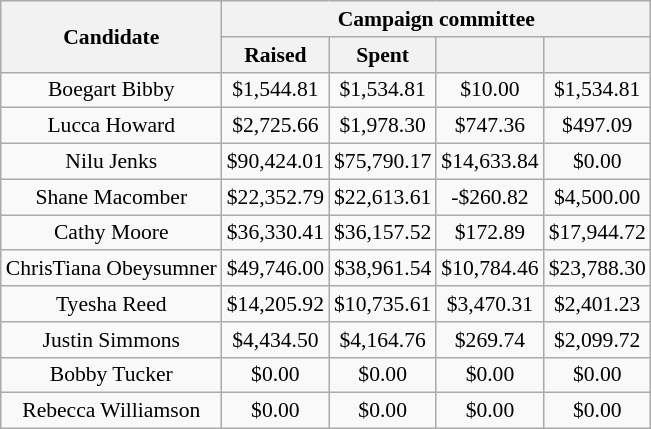<table class="wikitable sortable" style="font-size:90%;text-align:center;">
<tr>
<th rowspan="2">Candidate</th>
<th colspan="7">Campaign committee</th>
</tr>
<tr>
<th>Raised</th>
<th>Spent</th>
<th data-sort-type=currency></th>
<th></th>
</tr>
<tr>
<td>Boegart Bibby</td>
<td>$1,544.81</td>
<td>$1,534.81</td>
<td>$10.00</td>
<td>$1,534.81</td>
</tr>
<tr>
<td>Lucca Howard</td>
<td>$2,725.66</td>
<td>$1,978.30</td>
<td>$747.36</td>
<td>$497.09</td>
</tr>
<tr>
<td>Nilu Jenks</td>
<td>$90,424.01</td>
<td>$75,790.17</td>
<td>$14,633.84</td>
<td>$0.00</td>
</tr>
<tr>
<td>Shane Macomber</td>
<td>$22,352.79</td>
<td>$22,613.61</td>
<td>-$260.82</td>
<td>$4,500.00</td>
</tr>
<tr>
<td>Cathy Moore</td>
<td>$36,330.41</td>
<td>$36,157.52</td>
<td>$172.89</td>
<td>$17,944.72</td>
</tr>
<tr>
<td>ChrisTiana Obeysumner</td>
<td>$49,746.00</td>
<td>$38,961.54</td>
<td>$10,784.46</td>
<td>$23,788.30</td>
</tr>
<tr>
<td>Tyesha Reed</td>
<td>$14,205.92</td>
<td>$10,735.61</td>
<td>$3,470.31</td>
<td>$2,401.23</td>
</tr>
<tr>
<td>Justin Simmons</td>
<td>$4,434.50</td>
<td>$4,164.76</td>
<td>$269.74</td>
<td>$2,099.72</td>
</tr>
<tr>
<td>Bobby Tucker</td>
<td>$0.00</td>
<td>$0.00</td>
<td>$0.00</td>
<td>$0.00</td>
</tr>
<tr>
<td>Rebecca Williamson</td>
<td>$0.00</td>
<td>$0.00</td>
<td>$0.00</td>
<td>$0.00</td>
</tr>
</table>
